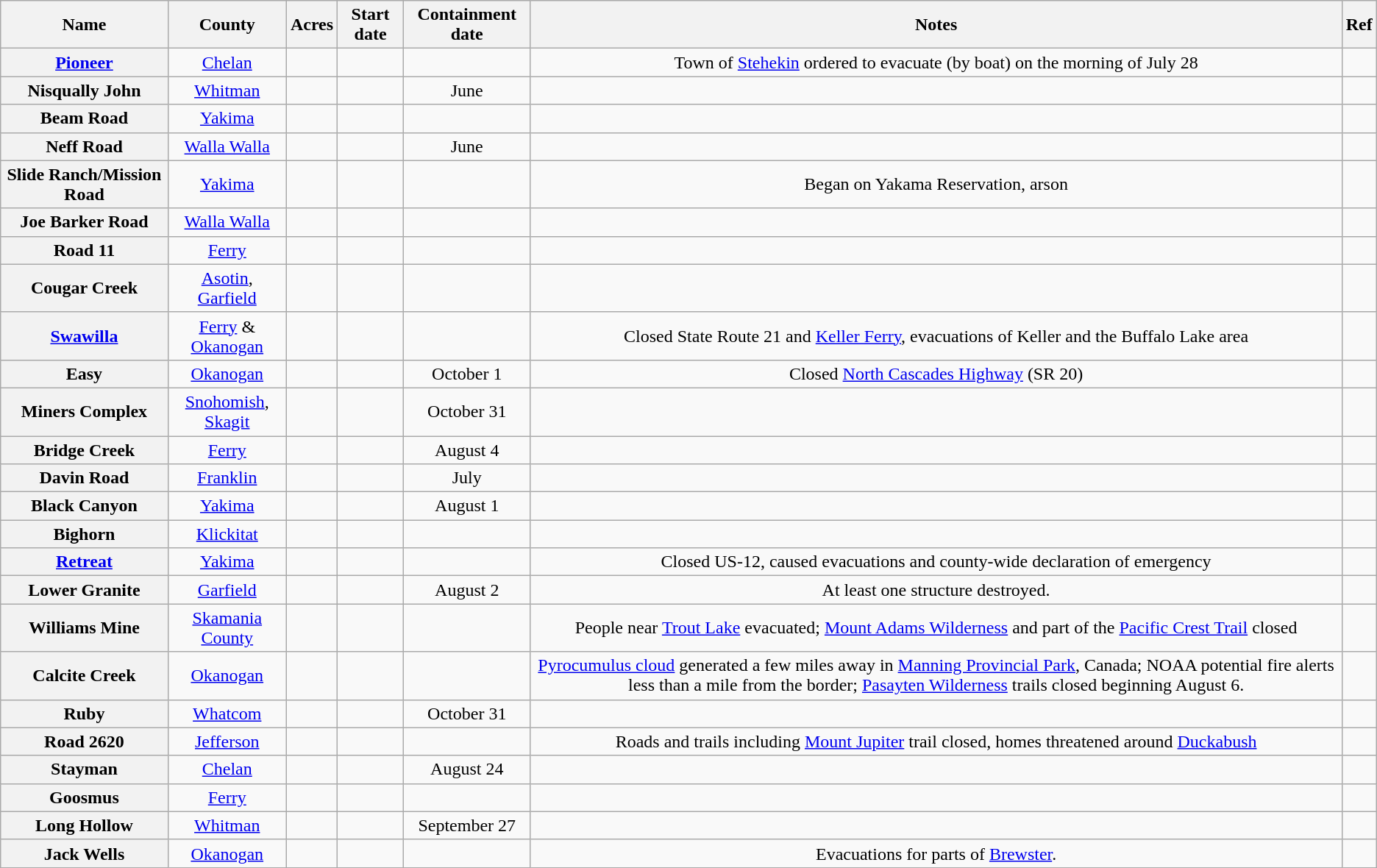<table class="wikitable sortable plainrowheaders mw-collapsible" style="text-align:center;">
<tr>
<th scope="col">Name</th>
<th scope="col">County </th>
<th scope="col">Acres</th>
<th scope="col">Start date</th>
<th scope="col">Containment date</th>
<th scope="col">Notes</th>
<th scope="col" class="unsortable">Ref</th>
</tr>
<tr>
<th scope="row"><a href='#'>Pioneer</a></th>
<td><a href='#'>Chelan</a></td>
<td></td>
<td></td>
<td></td>
<td>Town of <a href='#'>Stehekin</a> ordered to evacuate (by boat) on the morning of July 28</td>
<td></td>
</tr>
<tr>
<th scope="row">Nisqually John</th>
<td><a href='#'>Whitman</a></td>
<td></td>
<td></td>
<td>June</td>
<td></td>
<td></td>
</tr>
<tr>
<th scope="row">Beam Road</th>
<td><a href='#'>Yakima</a></td>
<td></td>
<td></td>
<td></td>
<td></td>
<td></td>
</tr>
<tr>
<th scope="row">Neff Road</th>
<td><a href='#'>Walla Walla</a></td>
<td></td>
<td></td>
<td>June</td>
<td></td>
<td></td>
</tr>
<tr>
<th scope="row">Slide Ranch/Mission Road</th>
<td><a href='#'>Yakima</a></td>
<td></td>
<td></td>
<td></td>
<td>Began on Yakama Reservation, arson</td>
<td></td>
</tr>
<tr>
<th scope="row">Joe Barker Road</th>
<td><a href='#'>Walla Walla</a></td>
<td></td>
<td></td>
<td></td>
<td></td>
<td></td>
</tr>
<tr>
<th scope="row">Road 11</th>
<td><a href='#'>Ferry</a></td>
<td></td>
<td></td>
<td></td>
<td></td>
<td></td>
</tr>
<tr>
<th scope="row">Cougar Creek</th>
<td><a href='#'>Asotin</a>, <a href='#'>Garfield</a></td>
<td></td>
<td></td>
<td></td>
<td></td>
<td></td>
</tr>
<tr>
<th scope="row"><a href='#'>Swawilla</a></th>
<td><a href='#'>Ferry</a> & <a href='#'>Okanogan</a></td>
<td></td>
<td></td>
<td></td>
<td>Closed State Route 21 and <a href='#'>Keller Ferry</a>, evacuations  of Keller and the Buffalo Lake area</td>
<td></td>
</tr>
<tr>
<th scope="row">Easy</th>
<td><a href='#'>Okanogan</a></td>
<td></td>
<td></td>
<td>October 1</td>
<td>Closed <a href='#'>North Cascades Highway</a> (SR 20)</td>
<td></td>
</tr>
<tr>
<th scope="row">Miners Complex</th>
<td><a href='#'>Snohomish</a>, <a href='#'>Skagit</a></td>
<td></td>
<td></td>
<td>October 31</td>
<td></td>
<td></td>
</tr>
<tr>
<th scope="row">Bridge Creek</th>
<td><a href='#'>Ferry</a></td>
<td></td>
<td></td>
<td>August 4</td>
<td></td>
<td></td>
</tr>
<tr>
<th scope="row">Davin Road</th>
<td><a href='#'>Franklin</a></td>
<td></td>
<td></td>
<td>July</td>
<td></td>
<td></td>
</tr>
<tr>
<th scope="row">Black Canyon</th>
<td><a href='#'>Yakima</a></td>
<td></td>
<td></td>
<td>August 1</td>
<td></td>
<td></td>
</tr>
<tr>
<th scope="row">Bighorn</th>
<td><a href='#'>Klickitat</a></td>
<td></td>
<td></td>
<td></td>
<td></td>
<td></td>
</tr>
<tr>
<th scope="row"><a href='#'>Retreat</a></th>
<td><a href='#'>Yakima</a></td>
<td></td>
<td></td>
<td></td>
<td>Closed US-12, caused evacuations and county-wide declaration of emergency</td>
<td></td>
</tr>
<tr>
<th scope="row">Lower Granite</th>
<td><a href='#'>Garfield</a></td>
<td></td>
<td></td>
<td>August 2</td>
<td>At least one structure destroyed.</td>
<td></td>
</tr>
<tr>
<th scope="row">Williams Mine</th>
<td><a href='#'>Skamania County</a></td>
<td></td>
<td></td>
<td></td>
<td>People near <a href='#'>Trout Lake</a> evacuated; <a href='#'>Mount Adams Wilderness</a> and part of the <a href='#'>Pacific Crest Trail</a> closed</td>
<td></td>
</tr>
<tr>
<th scope="row">Calcite Creek</th>
<td><a href='#'>Okanogan</a></td>
<td></td>
<td></td>
<td></td>
<td><a href='#'>Pyrocumulus cloud</a> generated a few miles away in <a href='#'>Manning Provincial Park</a>, Canada; NOAA potential fire alerts less than a mile from the border; <a href='#'>Pasayten Wilderness</a> trails closed beginning August 6.</td>
<td></td>
</tr>
<tr>
<th scope="row">Ruby</th>
<td><a href='#'>Whatcom</a></td>
<td></td>
<td></td>
<td>October 31</td>
<td></td>
<td></td>
</tr>
<tr>
<th scope="row">Road 2620</th>
<td><a href='#'>Jefferson</a></td>
<td></td>
<td></td>
<td></td>
<td>Roads and trails including <a href='#'>Mount Jupiter</a> trail closed, homes threatened around <a href='#'>Duckabush</a></td>
<td></td>
</tr>
<tr>
<th scope="row">Stayman</th>
<td><a href='#'>Chelan</a></td>
<td></td>
<td></td>
<td>August 24</td>
<td></td>
<td></td>
</tr>
<tr>
<th scope="row">Goosmus</th>
<td><a href='#'>Ferry</a></td>
<td></td>
<td></td>
<td></td>
<td></td>
<td></td>
</tr>
<tr>
<th scope="row">Long Hollow</th>
<td><a href='#'>Whitman</a></td>
<td></td>
<td></td>
<td>September 27</td>
<td></td>
<td></td>
</tr>
<tr>
<th scope="row">Jack Wells</th>
<td><a href='#'>Okanogan</a></td>
<td></td>
<td></td>
<td></td>
<td>Evacuations for parts of <a href='#'>Brewster</a>.</td>
<td></td>
</tr>
</table>
